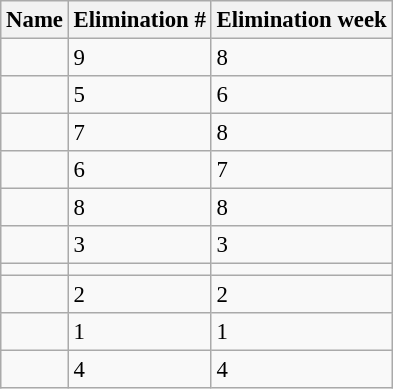<table class="wikitable sortable" style="font-size: 95%">
<tr>
<th width><strong>Name</strong></th>
<th class><strong>Elimination #</strong></th>
<th class><strong>Elimination week</strong></th>
</tr>
<tr>
<td></td>
<td>9</td>
<td>8</td>
</tr>
<tr>
<td></td>
<td>5</td>
<td>6</td>
</tr>
<tr>
<td></td>
<td>7</td>
<td>8</td>
</tr>
<tr>
<td></td>
<td>6</td>
<td>7</td>
</tr>
<tr>
<td></td>
<td>8</td>
<td>8</td>
</tr>
<tr>
<td></td>
<td>3</td>
<td>3</td>
</tr>
<tr>
<td></td>
<td></td>
<td></td>
</tr>
<tr>
<td></td>
<td>2</td>
<td>2</td>
</tr>
<tr>
<td></td>
<td>1</td>
<td>1</td>
</tr>
<tr>
<td></td>
<td>4</td>
<td>4</td>
</tr>
</table>
